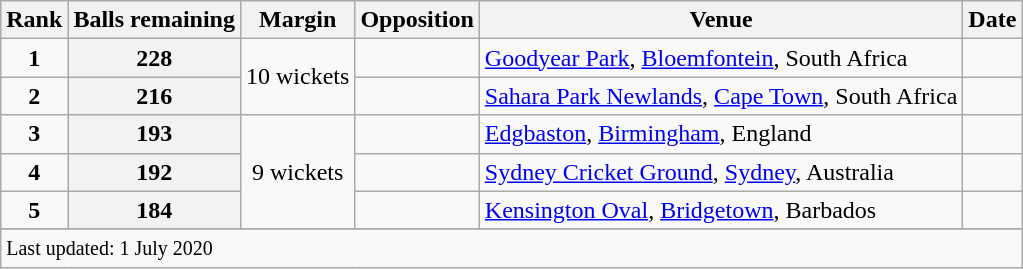<table class="wikitable plainrowheaders sortable">
<tr>
<th scope=col>Rank</th>
<th scope=col>Balls remaining</th>
<th scope=col>Margin</th>
<th scope=col>Opposition</th>
<th scope=col>Venue</th>
<th scope=col>Date</th>
</tr>
<tr>
<td align=center><strong>1</strong></td>
<th scope=row style=text-align:center;>228</th>
<td scope=row style=text-align:center; rowspan=2>10 wickets</td>
<td></td>
<td><a href='#'>Goodyear Park</a>, <a href='#'>Bloemfontein</a>, South Africa</td>
<td> </td>
</tr>
<tr>
<td align=center><strong>2</strong></td>
<th scope=row style=text-align:center;>216</th>
<td></td>
<td><a href='#'>Sahara Park Newlands</a>, <a href='#'>Cape Town</a>, South Africa</td>
<td></td>
</tr>
<tr>
<td align=center><strong>3</strong></td>
<th scope=row style=text-align:center;>193</th>
<td scope=row style=text-align:center; rowspan=3>9 wickets</td>
<td></td>
<td><a href='#'>Edgbaston</a>, <a href='#'>Birmingham</a>, England</td>
<td></td>
</tr>
<tr>
<td align=center><strong>4</strong></td>
<th scope=row style=text-align:center;>192</th>
<td></td>
<td><a href='#'>Sydney Cricket Ground</a>, <a href='#'>Sydney</a>, Australia</td>
<td> </td>
</tr>
<tr>
<td align=center><strong>5</strong></td>
<th scope=row style=text-align:center;>184</th>
<td></td>
<td><a href='#'>Kensington Oval</a>, <a href='#'>Bridgetown</a>, Barbados</td>
<td> </td>
</tr>
<tr>
</tr>
<tr class=sortbottom>
<td colspan=6><small>Last updated: 1 July 2020</small></td>
</tr>
</table>
